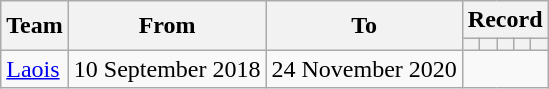<table class=wikitable style="text-align: center">
<tr>
<th rowspan=2>Team</th>
<th rowspan=2>From</th>
<th rowspan=2>To</th>
<th colspan=5>Record</th>
</tr>
<tr>
<th></th>
<th></th>
<th></th>
<th></th>
<th></th>
</tr>
<tr>
<td align=left><a href='#'>Laois</a></td>
<td align=left>10 September 2018</td>
<td align=left>24 November 2020<br></td>
</tr>
</table>
